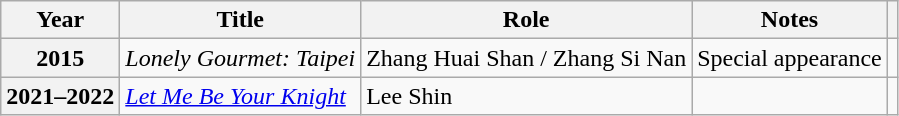<table class="wikitable plainrowheaders">
<tr>
<th scope="col">Year</th>
<th scope="col">Title</th>
<th scope="col">Role</th>
<th scope="col">Notes</th>
<th scope="col" class="unsortable"></th>
</tr>
<tr>
<th scope="row">2015</th>
<td><em>Lonely Gourmet: Taipei</em></td>
<td>Zhang Huai Shan / Zhang Si Nan</td>
<td>Special appearance</td>
<td></td>
</tr>
<tr>
<th scope="row">2021–2022</th>
<td><em><a href='#'>Let Me Be Your Knight</a></em></td>
<td>Lee Shin</td>
<td></td>
<td></td>
</tr>
</table>
